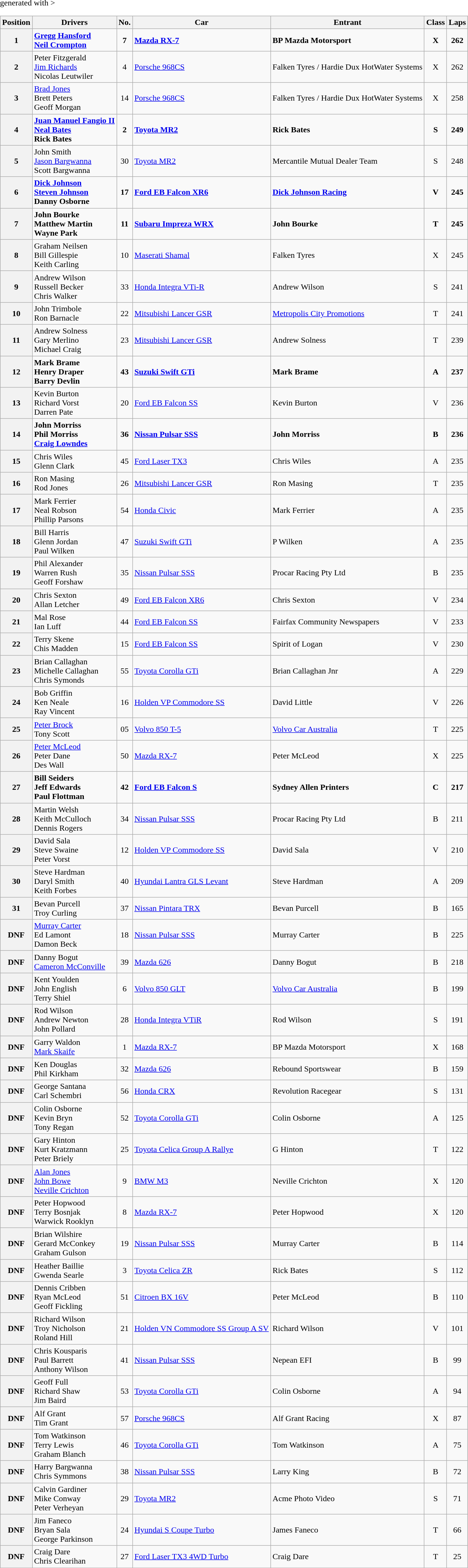<table class="wikitable" <hiddentext>generated with >
<tr style="font-weight:bold">
<th>Position</th>
<th>Drivers</th>
<th>No.</th>
<th>Car</th>
<th>Entrant</th>
<th>Class</th>
<th>Laps</th>
</tr>
<tr style="font-weight:bold">
<th>1</th>
<td><a href='#'>Gregg Hansford</a><br> <a href='#'>Neil Crompton</a></td>
<td align="center">7</td>
<td><a href='#'>Mazda RX-7</a></td>
<td>BP Mazda Motorsport</td>
<td align="center">X</td>
<td align="center">262</td>
</tr>
<tr>
<th>2</th>
<td>Peter Fitzgerald<br> <a href='#'>Jim Richards</a><br> Nicolas Leutwiler</td>
<td align="center">4</td>
<td><a href='#'>Porsche 968CS</a></td>
<td>Falken Tyres / Hardie Dux HotWater Systems</td>
<td align="center">X</td>
<td align="center">262</td>
</tr>
<tr>
<th>3</th>
<td><a href='#'>Brad Jones</a><br> Brett Peters<br> Geoff Morgan</td>
<td align="center">14</td>
<td><a href='#'>Porsche 968CS</a></td>
<td>Falken Tyres / Hardie Dux HotWater Systems</td>
<td align="center">X</td>
<td align="center">258</td>
</tr>
<tr style="font-weight:bold">
<th>4</th>
<td><a href='#'>Juan Manuel Fangio II</a><br> <a href='#'>Neal Bates</a><br> Rick Bates</td>
<td align="center">2</td>
<td><a href='#'>Toyota MR2</a></td>
<td>Rick Bates</td>
<td align="center">S</td>
<td align="center">249</td>
</tr>
<tr>
<th>5</th>
<td>John Smith<br> <a href='#'>Jason Bargwanna</a><br> Scott Bargwanna</td>
<td align="center">30</td>
<td><a href='#'>Toyota MR2</a></td>
<td>Mercantile Mutual Dealer Team</td>
<td align="center">S</td>
<td align="center">248</td>
</tr>
<tr style="font-weight:bold">
<th>6</th>
<td><a href='#'>Dick Johnson</a><br> <a href='#'>Steven Johnson</a><br> Danny Osborne</td>
<td align="center">17</td>
<td><a href='#'>Ford EB Falcon XR6</a></td>
<td><a href='#'>Dick Johnson Racing</a></td>
<td align="center">V</td>
<td align="center">245</td>
</tr>
<tr style="font-weight:bold">
<th>7</th>
<td>John Bourke<br> Matthew Martin<br> Wayne Park</td>
<td align="center">11</td>
<td><a href='#'>Subaru Impreza WRX</a></td>
<td>John Bourke</td>
<td align="center">T</td>
<td align="center">245</td>
</tr>
<tr>
<th>8</th>
<td>Graham Neilsen<br> Bill Gillespie<br> Keith Carling</td>
<td align="center">10</td>
<td><a href='#'>Maserati Shamal</a></td>
<td>Falken Tyres</td>
<td align="center">X</td>
<td align="center">245</td>
</tr>
<tr>
<th>9</th>
<td>Andrew Wilson<br> Russell Becker<br> Chris Walker</td>
<td align="center">33</td>
<td><a href='#'>Honda Integra VTi-R</a></td>
<td>Andrew Wilson</td>
<td align="center">S</td>
<td align="center">241</td>
</tr>
<tr>
<th>10</th>
<td>John Trimbole<br> Ron Barnacle</td>
<td align="center">22</td>
<td><a href='#'>Mitsubishi Lancer GSR</a></td>
<td><a href='#'>Metropolis City Promotions</a></td>
<td align="center">T</td>
<td align="center">241</td>
</tr>
<tr>
<th>11</th>
<td>Andrew Solness<br> Gary Merlino<br> Michael Craig</td>
<td align="center">23</td>
<td><a href='#'>Mitsubishi Lancer GSR</a></td>
<td>Andrew Solness</td>
<td align="center">T</td>
<td align="center">239</td>
</tr>
<tr style="font-weight:bold">
<th>12</th>
<td>Mark Brame<br> Henry Draper<br> Barry Devlin</td>
<td align="center">43</td>
<td><a href='#'>Suzuki Swift GTi</a></td>
<td>Mark Brame</td>
<td align="center">A</td>
<td align="center">237</td>
</tr>
<tr>
<th>13</th>
<td>Kevin Burton<br> Richard Vorst<br> Darren Pate</td>
<td align="center">20</td>
<td><a href='#'>Ford EB Falcon SS</a></td>
<td>Kevin Burton</td>
<td align="center">V</td>
<td align="center">236</td>
</tr>
<tr style="font-weight:bold">
<th>14</th>
<td>John Morriss<br> Phil Morriss<br> <a href='#'>Craig Lowndes</a></td>
<td align="center">36</td>
<td><a href='#'>Nissan Pulsar SSS</a></td>
<td>John Morriss</td>
<td align="center">B</td>
<td align="center">236</td>
</tr>
<tr>
<th>15</th>
<td>Chris Wiles<br> Glenn Clark</td>
<td align="center">45</td>
<td><a href='#'>Ford Laser TX3</a></td>
<td>Chris Wiles</td>
<td align="center">A</td>
<td align="center">235</td>
</tr>
<tr>
<th>16</th>
<td>Ron Masing<br> Rod Jones</td>
<td align="center">26</td>
<td><a href='#'>Mitsubishi Lancer GSR</a></td>
<td>Ron Masing</td>
<td align="center">T</td>
<td align="center">235</td>
</tr>
<tr>
<th>17</th>
<td>Mark Ferrier<br> Neal Robson<br> Phillip Parsons</td>
<td align="center">54</td>
<td><a href='#'>Honda Civic</a></td>
<td>Mark Ferrier</td>
<td align="center">A</td>
<td align="center">235</td>
</tr>
<tr>
<th>18</th>
<td>Bill Harris<br> Glenn Jordan<br> Paul Wilken</td>
<td align="center">47</td>
<td><a href='#'>Suzuki Swift GTi</a></td>
<td>P Wilken</td>
<td align="center">A</td>
<td align="center">235</td>
</tr>
<tr>
<th>19</th>
<td>Phil Alexander<br> Warren Rush<br> Geoff Forshaw</td>
<td align="center">35</td>
<td><a href='#'>Nissan Pulsar SSS</a></td>
<td>Procar Racing Pty Ltd</td>
<td align="center">B</td>
<td align="center">235</td>
</tr>
<tr>
<th>20</th>
<td>Chris Sexton<br> Allan Letcher</td>
<td align="center">49</td>
<td><a href='#'>Ford EB Falcon XR6</a></td>
<td>Chris Sexton</td>
<td align="center">V</td>
<td align="center">234</td>
</tr>
<tr>
<th>21</th>
<td>Mal Rose<br> Ian Luff</td>
<td align="center">44</td>
<td><a href='#'>Ford EB Falcon SS</a></td>
<td>Fairfax Community Newspapers</td>
<td align="center">V</td>
<td align="center">233</td>
</tr>
<tr>
<th>22</th>
<td>Terry Skene<br> Chis Madden</td>
<td align="center">15</td>
<td><a href='#'>Ford EB Falcon SS</a></td>
<td>Spirit of Logan</td>
<td align="center">V</td>
<td align="center">230</td>
</tr>
<tr>
<th>23</th>
<td>Brian Callaghan<br> Michelle Callaghan<br> Chris Symonds</td>
<td align="center">55</td>
<td><a href='#'>Toyota Corolla GTi</a></td>
<td>Brian Callaghan Jnr</td>
<td align="center">A</td>
<td align="center">229</td>
</tr>
<tr>
<th>24</th>
<td>Bob Griffin<br> Ken Neale<br> Ray Vincent</td>
<td align="center">16</td>
<td><a href='#'>Holden VP Commodore SS</a></td>
<td>David Little</td>
<td align="center">V</td>
<td align="center">226</td>
</tr>
<tr>
<th>25</th>
<td><a href='#'>Peter Brock</a><br> Tony Scott</td>
<td align="center">05</td>
<td><a href='#'>Volvo 850 T-5</a></td>
<td><a href='#'>Volvo Car Australia</a></td>
<td align="center">T</td>
<td align="center">225</td>
</tr>
<tr>
<th>26</th>
<td><a href='#'>Peter McLeod</a><br> Peter Dane<br> Des Wall</td>
<td align="center">50</td>
<td><a href='#'>Mazda RX-7</a></td>
<td>Peter McLeod</td>
<td align="center">X</td>
<td align="center">225</td>
</tr>
<tr style="font-weight:bold">
<th>27</th>
<td>Bill Seiders<br> Jeff Edwards<br> Paul Flottman</td>
<td align="center">42</td>
<td><a href='#'>Ford EB Falcon S</a></td>
<td>Sydney Allen Printers</td>
<td align="center">C</td>
<td align="center">217</td>
</tr>
<tr>
<th>28</th>
<td>Martin Welsh<br> Keith McCulloch<br> Dennis Rogers</td>
<td align="center">34</td>
<td><a href='#'>Nissan Pulsar SSS</a></td>
<td>Procar Racing Pty Ltd</td>
<td align="center">B</td>
<td align="center">211</td>
</tr>
<tr>
<th>29</th>
<td>David Sala<br> Steve Swaine<br> Peter Vorst</td>
<td align="center">12</td>
<td><a href='#'>Holden VP Commodore SS</a></td>
<td>David Sala</td>
<td align="center">V</td>
<td align="center">210</td>
</tr>
<tr>
<th>30</th>
<td>Steve Hardman<br> Daryl Smith <br> Keith Forbes</td>
<td align="center">40</td>
<td><a href='#'>Hyundai Lantra GLS Levant</a></td>
<td>Steve Hardman</td>
<td align="center">A</td>
<td align="center">209</td>
</tr>
<tr>
<th>31</th>
<td>Bevan Purcell<br> Troy Curling</td>
<td align="center">37</td>
<td><a href='#'>Nissan Pintara TRX</a></td>
<td>Bevan Purcell</td>
<td align="center">B</td>
<td align="center">165</td>
</tr>
<tr>
<th>DNF</th>
<td><a href='#'>Murray Carter</a><br> Ed Lamont<br> Damon Beck</td>
<td align="center">18</td>
<td><a href='#'>Nissan Pulsar SSS</a></td>
<td>Murray Carter</td>
<td align="center">B</td>
<td align="center">225</td>
</tr>
<tr>
<th>DNF</th>
<td>Danny Bogut<br> <a href='#'>Cameron McConville</a></td>
<td align="center">39</td>
<td><a href='#'>Mazda 626</a></td>
<td>Danny Bogut</td>
<td align="center">B</td>
<td align="center">218</td>
</tr>
<tr>
<th>DNF</th>
<td>Kent Youlden<br> John English<br> Terry Shiel</td>
<td align="center">6</td>
<td><a href='#'>Volvo 850 GLT</a></td>
<td><a href='#'>Volvo Car Australia</a></td>
<td align="center">B</td>
<td align="center">199</td>
</tr>
<tr>
<th>DNF</th>
<td>Rod Wilson<br> Andrew Newton<br> John Pollard</td>
<td align="center">28</td>
<td><a href='#'>Honda Integra VTiR</a></td>
<td>Rod Wilson</td>
<td align="center">S</td>
<td align="center">191</td>
</tr>
<tr>
<th>DNF</th>
<td>Garry Waldon<br> <a href='#'>Mark Skaife</a></td>
<td align="center">1</td>
<td><a href='#'>Mazda RX-7</a></td>
<td>BP Mazda Motorsport</td>
<td align="center">X</td>
<td align="center">168</td>
</tr>
<tr>
<th>DNF</th>
<td>Ken Douglas<br> Phil Kirkham</td>
<td align="center">32</td>
<td><a href='#'>Mazda 626</a></td>
<td>Rebound Sportswear</td>
<td align="center">B</td>
<td align="center">159</td>
</tr>
<tr>
<th>DNF</th>
<td>George Santana<br> Carl Schembri</td>
<td align="center">56</td>
<td><a href='#'>Honda CRX</a></td>
<td>Revolution Racegear</td>
<td align="center">S</td>
<td align="center">131</td>
</tr>
<tr>
<th>DNF</th>
<td>Colin Osborne<br> Kevin Bryn<br> Tony Regan</td>
<td align="center">52</td>
<td><a href='#'>Toyota Corolla GTi</a></td>
<td>Colin Osborne</td>
<td align="center">A</td>
<td align="center">125</td>
</tr>
<tr>
<th>DNF</th>
<td>Gary Hinton<br> Kurt Kratzmann<br> Peter Briely</td>
<td align="center">25</td>
<td><a href='#'>Toyota Celica Group A Rallye</a></td>
<td>G Hinton</td>
<td align="center">T</td>
<td align="center">122</td>
</tr>
<tr>
<th>DNF</th>
<td><a href='#'>Alan Jones</a><br> <a href='#'>John Bowe</a><br> <a href='#'>Neville Crichton</a></td>
<td align="center">9</td>
<td><a href='#'>BMW M3</a></td>
<td>Neville Crichton</td>
<td align="center">X</td>
<td align="center">120</td>
</tr>
<tr>
<th>DNF</th>
<td>Peter Hopwood<br> Terry Bosnjak<br> Warwick Rooklyn</td>
<td align="center">8</td>
<td><a href='#'>Mazda RX-7</a></td>
<td>Peter Hopwood</td>
<td align="center">X</td>
<td align="center">120</td>
</tr>
<tr>
<th>DNF</th>
<td>Brian Wilshire<br> Gerard McConkey<br> Graham Gulson</td>
<td align="center">19</td>
<td><a href='#'>Nissan Pulsar SSS</a></td>
<td>Murray Carter</td>
<td align="center">B</td>
<td align="center">114</td>
</tr>
<tr>
<th>DNF</th>
<td>Heather Baillie<br> Gwenda Searle</td>
<td align="center">3</td>
<td><a href='#'>Toyota Celica ZR</a></td>
<td>Rick Bates</td>
<td align="center">S</td>
<td align="center">112</td>
</tr>
<tr>
<th>DNF</th>
<td>Dennis Cribben<br> Ryan McLeod<br> Geoff Fickling</td>
<td align="center">51</td>
<td><a href='#'>Citroen BX 16V</a></td>
<td>Peter McLeod</td>
<td align="center">B</td>
<td align="center">110</td>
</tr>
<tr>
<th>DNF</th>
<td>Richard Wilson<br> Troy Nicholson<br> Roland Hill</td>
<td align="center">21</td>
<td><a href='#'>Holden VN Commodore SS Group A SV</a></td>
<td>Richard Wilson</td>
<td align="center">V</td>
<td align="center">101</td>
</tr>
<tr>
<th>DNF</th>
<td>Chris Kousparis<br> Paul Barrett<br> Anthony Wilson</td>
<td align="center">41</td>
<td><a href='#'>Nissan Pulsar SSS</a></td>
<td>Nepean EFI</td>
<td align="center">B</td>
<td align="center">99</td>
</tr>
<tr>
<th>DNF</th>
<td>Geoff Full<br> Richard Shaw<br> Jim Baird</td>
<td align="center">53</td>
<td><a href='#'>Toyota Corolla GTi</a></td>
<td>Colin Osborne</td>
<td align="center">A</td>
<td align="center">94</td>
</tr>
<tr>
<th>DNF</th>
<td>Alf Grant<br> Tim Grant</td>
<td align="center">57</td>
<td><a href='#'>Porsche 968CS</a></td>
<td>Alf Grant Racing</td>
<td align="center">X</td>
<td align="center">87</td>
</tr>
<tr>
<th>DNF</th>
<td>Tom Watkinson<br> Terry Lewis<br> Graham Blanch</td>
<td align="center">46</td>
<td><a href='#'>Toyota Corolla GTi</a></td>
<td>Tom Watkinson</td>
<td align="center">A</td>
<td align="center">75</td>
</tr>
<tr>
<th>DNF</th>
<td>Harry Bargwanna<br> Chris Symmons</td>
<td align="center">38</td>
<td><a href='#'>Nissan Pulsar SSS</a></td>
<td>Larry King</td>
<td align="center">B</td>
<td align="center">72</td>
</tr>
<tr>
<th>DNF</th>
<td>Calvin Gardiner<br> Mike Conway<br> Peter Verheyan</td>
<td align="center">29</td>
<td><a href='#'>Toyota MR2</a></td>
<td>Acme Photo Video</td>
<td align="center">S</td>
<td align="center">71</td>
</tr>
<tr>
<th>DNF</th>
<td>Jim Faneco<br> Bryan Sala<br> George Parkinson</td>
<td align="center">24</td>
<td><a href='#'>Hyundai S Coupe Turbo</a></td>
<td>James Faneco</td>
<td align="center">T</td>
<td align="center">66</td>
</tr>
<tr>
<th>DNF</th>
<td>Craig Dare<br> Chris Clearihan</td>
<td align="center">27</td>
<td><a href='#'>Ford Laser TX3 4WD Turbo</a></td>
<td>Craig Dare</td>
<td align="center">T</td>
<td align="center">25</td>
</tr>
</table>
